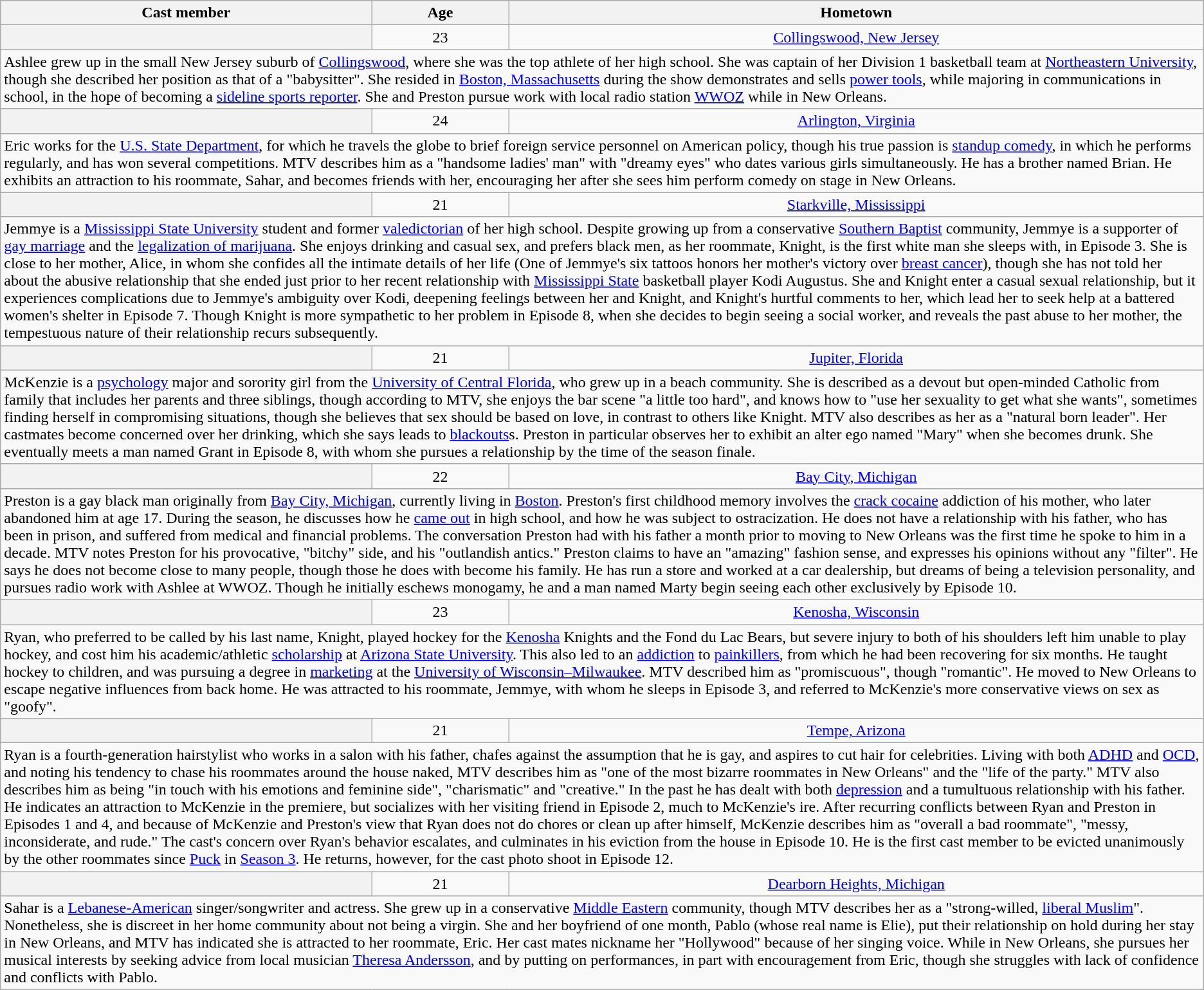<table class="wikitable sortable" style="text-align:center;">
<tr>
<th scope="col">Cast member</th>
<th scope="col">Age</th>
<th scope="col">Hometown</th>
</tr>
<tr>
<th scope="row"></th>
<td>23</td>
<td><a href='#'>Collingswood, New Jersey</a></td>
</tr>
<tr class="expand-child">
<td colspan="3" align="left">Ashlee grew up in the small New Jersey suburb of <a href='#'>Collingswood</a>, where she was the top athlete of her high school. She was captain of her Division 1 basketball team at <a href='#'>Northeastern University</a>, though she described her position as that of a "babysitter". She resided in <a href='#'>Boston, Massachusetts</a> during the show demonstrates and sells <a href='#'>power tools</a>, while majoring in communications in school, in the hope of becoming a <a href='#'>sideline sports reporter</a>. She and Preston pursue work with local radio station <a href='#'>WWOZ</a> while in New Orleans.</td>
</tr>
<tr>
<th scope="row"></th>
<td>24</td>
<td><a href='#'>Arlington, Virginia</a></td>
</tr>
<tr class="expand-child">
<td colspan="3" align="left">Eric works for the <a href='#'>U.S. State Department</a>, for which he travels the globe to brief foreign service personnel on American policy, though his true passion is <a href='#'>standup comedy</a>, in which he performs regularly, and has won several competitions. MTV describes him as a "handsome ladies' man" with "dreamy eyes" who dates various girls simultaneously. He has a brother named Brian. He exhibits an attraction to his roommate, Sahar, and becomes friends with her, encouraging her after she sees him perform comedy on stage in New Orleans.</td>
</tr>
<tr>
<th scope="row"></th>
<td>21</td>
<td><a href='#'>Starkville, Mississippi</a></td>
</tr>
<tr class="expand-child">
<td colspan="3" align="left">Jemmye is a <a href='#'>Mississippi State University</a> student and former <a href='#'>valedictorian</a> of her high school. Despite growing up from a conservative <a href='#'>Southern Baptist</a> community, Jemmye is a supporter of <a href='#'>gay marriage</a> and the <a href='#'>legalization of marijuana</a>. She enjoys drinking and casual sex, and prefers black men, as her roommate, Knight, is the first white man she sleeps with, in Episode 3. She is close to her mother, Alice, in whom she confides all the intimate details of her life (One of Jemmye's six tattoos honors her mother's victory over <a href='#'>breast cancer</a>), though she has not told her about the abusive relationship that she ended just prior to her recent relationship with <a href='#'>Mississippi State</a> basketball player Kodi Augustus. She and Knight enter a casual sexual relationship, but it experiences complications due to Jemmye's ambiguity over Kodi, deepening feelings between her and Knight, and Knight's hurtful comments to her, which lead her to seek help at a battered women's shelter in Episode 7. Though Knight is more sympathetic to her problem in Episode 8, when she decides to begin seeing a social worker, and reveals the past abuse to her mother, the tempestuous nature of their relationship recurs subsequently.</td>
</tr>
<tr>
<th scope="row"></th>
<td>21</td>
<td><a href='#'>Jupiter, Florida</a></td>
</tr>
<tr class="expand-child">
<td colspan="3" align="left">McKenzie is a <a href='#'>psychology</a> major and sorority girl from the <a href='#'>University of Central Florida</a>, who grew up in a beach community. She is described as a devout but open-minded Catholic from family that includes her parents and three siblings, though according to MTV, she enjoys the bar scene "a little too hard", and knows how to "use her sexuality to get what she wants", sometimes finding herself in compromising situations, though she believes that sex should be based on love, in contrast to others like Knight. MTV also describes as her as a "natural born leader". Her castmates become concerned over her drinking, which she says leads to <a href='#'>blackouts</a>s. Preston in particular observes her to exhibit an alter ego named "Mary" when she becomes drunk. She eventually meets a man named Grant in Episode 8, with whom she pursues a relationship by the time of the season finale.</td>
</tr>
<tr>
<th scope="row"></th>
<td>22</td>
<td><a href='#'>Bay City, Michigan</a></td>
</tr>
<tr class="expand-child">
<td colspan="3" align="left">Preston is a gay black man originally from <a href='#'>Bay City, Michigan</a>, currently living in <a href='#'>Boston</a>. Preston's first childhood memory involves the <a href='#'>crack cocaine</a> addiction of his mother, who later abandoned him at age 17. During the season, he discusses how he <a href='#'>came out</a> in high school, and how he was subject to ostracization. He does not have a relationship with his father, who has been in prison, and suffered from medical and financial problems. The conversation Preston had with his father a month prior to moving to New Orleans was the first time he spoke to him in a decade. MTV notes Preston for his provocative, "bitchy" side, and his "outlandish antics." Preston claims to have an "amazing" fashion sense, and expresses his opinions without any "filter". He says he does not become close to many people, though those he does with become his family. He has run a store and worked at a car dealership, but dreams of being a television personality, and pursues radio work with Ashlee at WWOZ. Though he initially eschews monogamy, he and a man named Marty begin seeing each other exclusively by Episode 10.</td>
</tr>
<tr>
<th scope="row"><strong></strong></th>
<td>23</td>
<td><a href='#'>Kenosha, Wisconsin</a></td>
</tr>
<tr class="expand-child">
<td colspan="3" align="left">Ryan, who preferred to be called by his last name, Knight, played hockey for the <a href='#'>Kenosha</a> Knights and the Fond du Lac Bears, but severe injury to both of his shoulders left him unable to play hockey, and cost him his academic/athletic <a href='#'>scholarship</a> at <a href='#'>Arizona State University</a>. This also led to an <a href='#'>addiction</a> to <a href='#'>painkillers</a>, from which he had been recovering for six months. He taught hockey to children, and was pursuing a degree in <a href='#'>marketing</a> at the <a href='#'>University of Wisconsin&ndash;Milwaukee</a>. MTV described him as "promiscuous", though "romantic". He moved to New Orleans to escape negative influences from back home. He was attracted to his roommate, Jemmye, with whom he sleeps in Episode 3, and referred to McKenzie's more conservative views on sex as "goofy".</td>
</tr>
<tr>
<th scope="row"></th>
<td>21</td>
<td><a href='#'>Tempe, Arizona</a></td>
</tr>
<tr class="expand-child">
<td colspan="3" align="left">Ryan is a fourth-generation hairstylist who works in a salon with his father, chafes against the assumption that he is gay, and aspires to cut hair for celebrities. Living with both <a href='#'>ADHD</a> and <a href='#'>OCD</a>, and noting his tendency to chase his roommates around the house naked, MTV describes him as "one of the most bizarre roommates in New Orleans" and the "life of the party." MTV also describes him as being "in touch with his emotions and feminine side", "charismatic" and "creative." In the past he has dealt with both <a href='#'>depression</a> and a tumultuous relationship with his father. He indicates an attraction to McKenzie in the premiere, but socializes with her visiting friend in Episode 2, much to McKenzie's ire. After recurring conflicts between Ryan and Preston in Episodes 1 and 4, and because of McKenzie and Preston's view that Ryan does not do chores or clean up after himself, McKenzie describes him as "overall a bad roommate", "messy, inconsiderate, and rude." The cast's concern over Ryan's behavior escalates, and culminates in his eviction from the house in Episode 10. He is the first cast member to be evicted unanimously by the other roommates since <a href='#'>Puck</a> in <a href='#'>Season 3</a>. He returns, however, for the cast photo shoot in Episode 12.</td>
</tr>
<tr>
<th scope="row"></th>
<td>21</td>
<td><a href='#'>Dearborn Heights, Michigan</a></td>
</tr>
<tr class="expand-child">
<td colspan="3" align="left">Sahar is a <a href='#'>Lebanese-American</a> singer/songwriter and actress. She grew up in a conservative <a href='#'>Middle Eastern</a> community, though MTV describes her as a "strong-willed, <a href='#'>liberal Muslim</a>". Nonetheless, she is discreet in her home community about not being a virgin. She and her boyfriend of one month, Pablo (whose real name is Elie), put their relationship on hold during her stay in New Orleans, and MTV has indicated she is attracted to her roommate, Eric. Her cast mates nickname her "Hollywood" because of her singing voice. While in New Orleans, she pursues her musical interests by seeking advice from local musician <a href='#'>Theresa Andersson</a>, and by putting on performances, in part with encouragement from Eric, though she struggles with lack of confidence and conflicts with Pablo.</td>
</tr>
</table>
